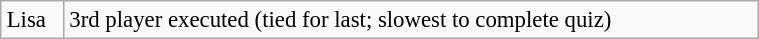<table class="wikitable plainrowheaders floatright" style="font-size: 95%; margin: 10px;" align="right" width="40%">
<tr>
<td>Lisa</td>
<td>3rd player executed (tied for last; slowest to complete quiz)</td>
</tr>
</table>
